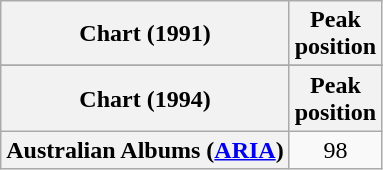<table class="wikitable sortable plainrowheaders" style="text-align:center">
<tr>
<th scope="col">Chart (1991)</th>
<th scope="col">Peak<br> position</th>
</tr>
<tr>
</tr>
<tr>
</tr>
<tr>
</tr>
<tr>
<th scope="col">Chart (1994)</th>
<th scope="col">Peak<br> position</th>
</tr>
<tr>
<th scope="row">Australian Albums (<a href='#'>ARIA</a>)</th>
<td align=center>98</td>
</tr>
</table>
